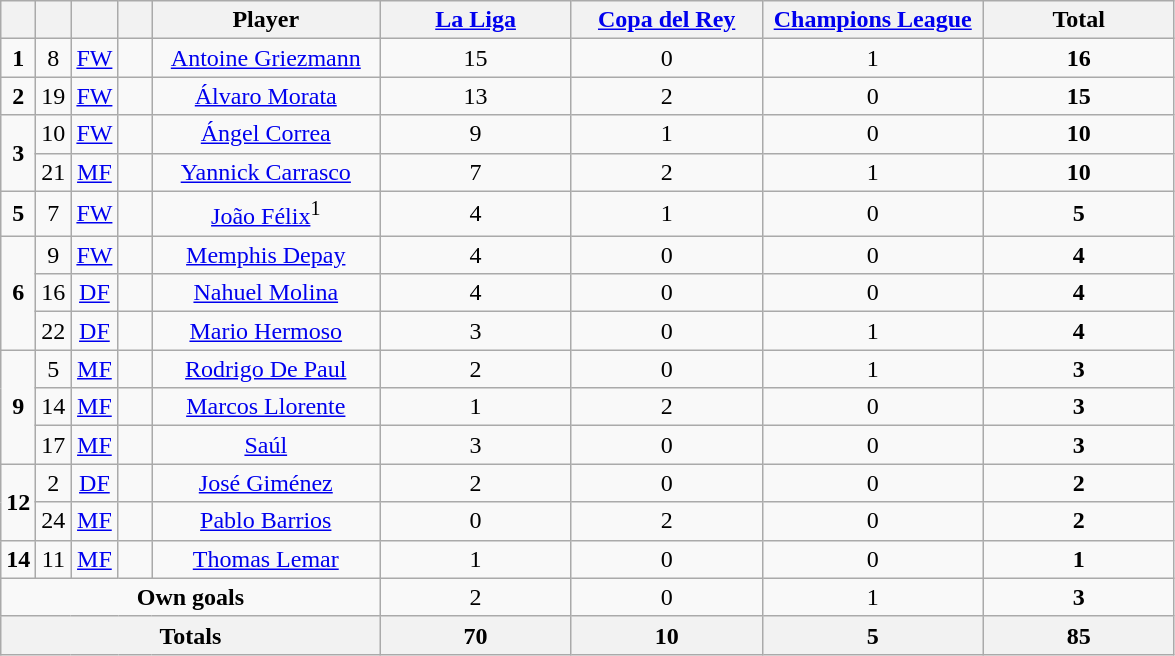<table class="wikitable" style="text-align:center">
<tr>
<th width=15></th>
<th width=15></th>
<th width=15></th>
<th width=15></th>
<th width=145>Player</th>
<th width=120><a href='#'>La Liga</a></th>
<th width=120><a href='#'>Copa del Rey</a></th>
<th width=140><a href='#'>Champions League</a></th>
<th width=120>Total</th>
</tr>
<tr>
<td rowspan=1><strong>1</strong></td>
<td>8</td>
<td><a href='#'>FW</a></td>
<td></td>
<td><a href='#'>Antoine Griezmann</a></td>
<td>15</td>
<td>0</td>
<td>1</td>
<td><strong>16</strong></td>
</tr>
<tr>
<td rowspan=1><strong>2</strong></td>
<td>19</td>
<td><a href='#'>FW</a></td>
<td></td>
<td><a href='#'>Álvaro Morata</a></td>
<td>13</td>
<td>2</td>
<td>0</td>
<td><strong>15</strong></td>
</tr>
<tr>
<td rowspan=2><strong>3</strong></td>
<td>10</td>
<td><a href='#'>FW</a></td>
<td></td>
<td><a href='#'>Ángel Correa</a></td>
<td>9</td>
<td>1</td>
<td>0</td>
<td><strong>10</strong></td>
</tr>
<tr>
<td>21</td>
<td><a href='#'>MF</a></td>
<td></td>
<td><a href='#'>Yannick Carrasco</a></td>
<td>7</td>
<td>2</td>
<td>1</td>
<td><strong>10</strong></td>
</tr>
<tr>
<td rowspan=1><strong>5</strong></td>
<td>7</td>
<td><a href='#'>FW</a></td>
<td></td>
<td><a href='#'>João Félix</a><sup>1</sup></td>
<td>4</td>
<td>1</td>
<td>0</td>
<td><strong>5</strong></td>
</tr>
<tr>
<td rowspan=3><strong>6</strong></td>
<td>9</td>
<td><a href='#'>FW</a></td>
<td></td>
<td><a href='#'>Memphis Depay</a></td>
<td>4</td>
<td>0</td>
<td>0</td>
<td><strong>4</strong></td>
</tr>
<tr>
<td>16</td>
<td><a href='#'>DF</a></td>
<td></td>
<td><a href='#'>Nahuel Molina</a></td>
<td>4</td>
<td>0</td>
<td>0</td>
<td><strong>4</strong></td>
</tr>
<tr>
<td>22</td>
<td><a href='#'>DF</a></td>
<td></td>
<td><a href='#'>Mario Hermoso</a></td>
<td>3</td>
<td>0</td>
<td>1</td>
<td><strong>4</strong></td>
</tr>
<tr>
<td rowspan=3><strong>9</strong></td>
<td>5</td>
<td><a href='#'>MF</a></td>
<td></td>
<td><a href='#'>Rodrigo De Paul</a></td>
<td>2</td>
<td>0</td>
<td>1</td>
<td><strong>3</strong></td>
</tr>
<tr>
<td>14</td>
<td><a href='#'>MF</a></td>
<td></td>
<td><a href='#'>Marcos Llorente</a></td>
<td>1</td>
<td>2</td>
<td>0</td>
<td><strong>3</strong></td>
</tr>
<tr>
<td>17</td>
<td><a href='#'>MF</a></td>
<td></td>
<td><a href='#'>Saúl</a></td>
<td>3</td>
<td>0</td>
<td>0</td>
<td><strong>3</strong></td>
</tr>
<tr>
<td rowspan=2><strong>12</strong></td>
<td>2</td>
<td><a href='#'>DF</a></td>
<td></td>
<td><a href='#'>José Giménez</a></td>
<td>2</td>
<td>0</td>
<td>0</td>
<td><strong>2</strong></td>
</tr>
<tr>
<td>24</td>
<td><a href='#'>MF</a></td>
<td></td>
<td><a href='#'>Pablo Barrios</a></td>
<td>0</td>
<td>2</td>
<td>0</td>
<td><strong>2</strong></td>
</tr>
<tr>
<td rowspan=1><strong>14</strong></td>
<td>11</td>
<td><a href='#'>MF</a></td>
<td></td>
<td><a href='#'>Thomas Lemar</a></td>
<td>1</td>
<td>0</td>
<td>0</td>
<td><strong>1</strong></td>
</tr>
<tr>
<td colspan=5><strong>Own goals</strong></td>
<td>2</td>
<td>0</td>
<td>1</td>
<td><strong>3</strong></td>
</tr>
<tr>
<th colspan=5>Totals</th>
<th>70</th>
<th>10</th>
<th>5</th>
<th>85</th>
</tr>
</table>
